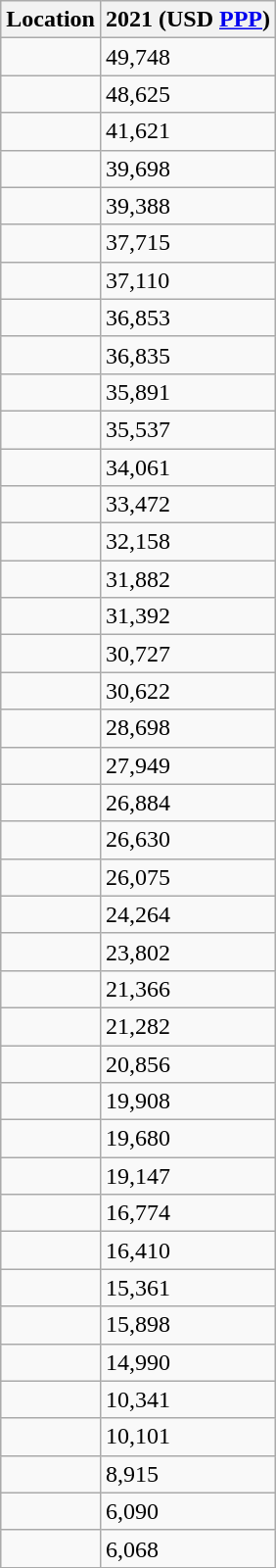<table class="sortable wikitable static-row-numbers sticky-table-head col1left" >
<tr>
<th>Location</th>
<th>2021 (USD <a href='#'>PPP</a>)</th>
</tr>
<tr>
<td></td>
<td>49,748</td>
</tr>
<tr>
<td></td>
<td>48,625</td>
</tr>
<tr>
<td></td>
<td>41,621</td>
</tr>
<tr>
<td></td>
<td>39,698</td>
</tr>
<tr>
<td></td>
<td>39,388</td>
</tr>
<tr>
<td></td>
<td>37,715</td>
</tr>
<tr>
<td></td>
<td>37,110</td>
</tr>
<tr>
<td></td>
<td>36,853</td>
</tr>
<tr>
<td></td>
<td>36,835</td>
</tr>
<tr>
<td></td>
<td>35,891</td>
</tr>
<tr>
<td></td>
<td>35,537</td>
</tr>
<tr>
<td></td>
<td>34,061</td>
</tr>
<tr>
<td></td>
<td>33,472</td>
</tr>
<tr>
<td></td>
<td>32,158</td>
</tr>
<tr>
<td></td>
<td>31,882</td>
</tr>
<tr>
<td></td>
<td>31,392</td>
</tr>
<tr>
<td></td>
<td>30,727</td>
</tr>
<tr>
<td></td>
<td>30,622</td>
</tr>
<tr>
<td></td>
<td>28,698</td>
</tr>
<tr>
<td></td>
<td>27,949</td>
</tr>
<tr>
<td></td>
<td>26,884</td>
</tr>
<tr>
<td></td>
<td>26,630</td>
</tr>
<tr>
<td></td>
<td>26,075</td>
</tr>
<tr>
<td></td>
<td>24,264</td>
</tr>
<tr>
<td></td>
<td>23,802</td>
</tr>
<tr>
<td></td>
<td>21,366</td>
</tr>
<tr>
<td></td>
<td>21,282</td>
</tr>
<tr>
<td></td>
<td>20,856</td>
</tr>
<tr>
<td></td>
<td>19,908</td>
</tr>
<tr>
<td></td>
<td>19,680</td>
</tr>
<tr>
<td></td>
<td>19,147</td>
</tr>
<tr>
<td></td>
<td>16,774</td>
</tr>
<tr>
<td></td>
<td>16,410</td>
</tr>
<tr>
<td></td>
<td>15,361</td>
</tr>
<tr>
<td></td>
<td>15,898</td>
</tr>
<tr>
<td></td>
<td>14,990</td>
</tr>
<tr>
<td></td>
<td>10,341</td>
</tr>
<tr>
<td></td>
<td>10,101</td>
</tr>
<tr>
<td></td>
<td>8,915</td>
</tr>
<tr>
<td></td>
<td>6,090</td>
</tr>
<tr>
<td></td>
<td>6,068</td>
</tr>
<tr>
</tr>
</table>
